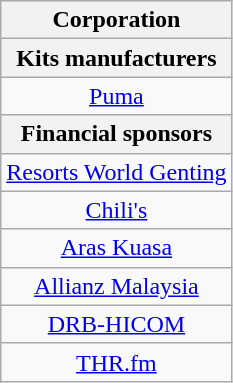<table class="wikitable" style="text-align: center">
<tr>
<th>Corporation</th>
</tr>
<tr>
<th colspan=2>Kits manufacturers</th>
</tr>
<tr>
<td><a href='#'>Puma</a></td>
</tr>
<tr>
<th colspan=2>Financial sponsors</th>
</tr>
<tr>
<td><a href='#'>Resorts World Genting</a></td>
</tr>
<tr>
<td><a href='#'>Chili's</a></td>
</tr>
<tr>
<td><a href='#'>Aras Kuasa</a></td>
</tr>
<tr>
<td><a href='#'> Allianz Malaysia</a></td>
</tr>
<tr>
<td><a href='#'>DRB-HICOM</a></td>
</tr>
<tr>
<td><a href='#'>THR.fm</a></td>
</tr>
</table>
